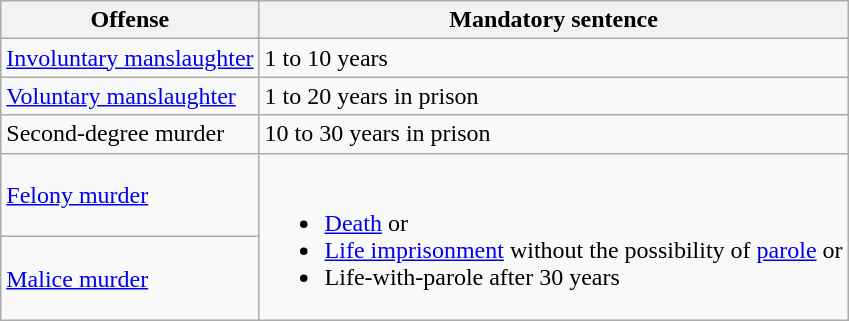<table class="wikitable">
<tr>
<th>Offense</th>
<th>Mandatory sentence</th>
</tr>
<tr>
<td><a href='#'>Involuntary manslaughter</a></td>
<td>1 to 10 years</td>
</tr>
<tr>
<td><a href='#'>Voluntary manslaughter</a></td>
<td>1 to 20 years in prison</td>
</tr>
<tr>
<td>Second-degree murder</td>
<td>10 to 30 years in prison</td>
</tr>
<tr>
<td><a href='#'>Felony murder</a></td>
<td rowspan="2"><br><ul><li><a href='#'>Death</a> or</li><li><a href='#'>Life imprisonment</a> without the possibility of <a href='#'>parole</a> or</li><li>Life-with-parole after 30 years</li></ul></td>
</tr>
<tr>
<td><a href='#'>Malice murder</a></td>
</tr>
</table>
